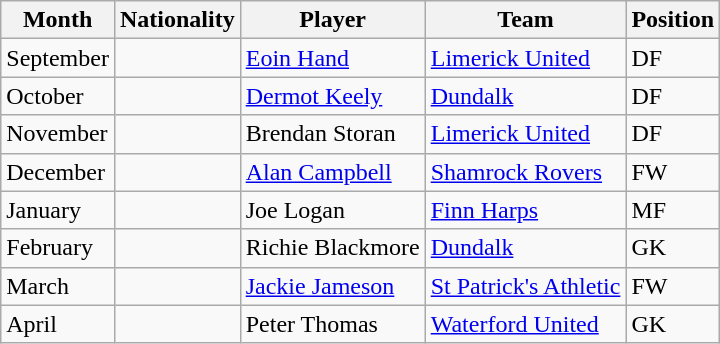<table class="wikitable sortable">
<tr>
<th>Month</th>
<th>Nationality</th>
<th>Player</th>
<th>Team</th>
<th>Position</th>
</tr>
<tr>
<td>September</td>
<td></td>
<td><a href='#'>Eoin Hand</a></td>
<td><a href='#'>Limerick United</a></td>
<td>DF</td>
</tr>
<tr>
<td>October</td>
<td></td>
<td><a href='#'>Dermot Keely</a></td>
<td><a href='#'>Dundalk</a></td>
<td>DF</td>
</tr>
<tr>
<td>November</td>
<td></td>
<td>Brendan Storan</td>
<td><a href='#'>Limerick United</a></td>
<td>DF</td>
</tr>
<tr>
<td>December</td>
<td></td>
<td><a href='#'>Alan Campbell</a></td>
<td><a href='#'>Shamrock Rovers</a></td>
<td>FW</td>
</tr>
<tr>
<td>January</td>
<td></td>
<td>Joe Logan</td>
<td><a href='#'>Finn Harps</a></td>
<td>MF</td>
</tr>
<tr>
<td>February</td>
<td></td>
<td>Richie Blackmore</td>
<td><a href='#'>Dundalk</a></td>
<td>GK</td>
</tr>
<tr>
<td>March</td>
<td></td>
<td><a href='#'>Jackie Jameson</a></td>
<td><a href='#'>St Patrick's Athletic</a></td>
<td>FW</td>
</tr>
<tr>
<td>April</td>
<td></td>
<td>Peter Thomas</td>
<td><a href='#'>Waterford United</a></td>
<td>GK</td>
</tr>
</table>
